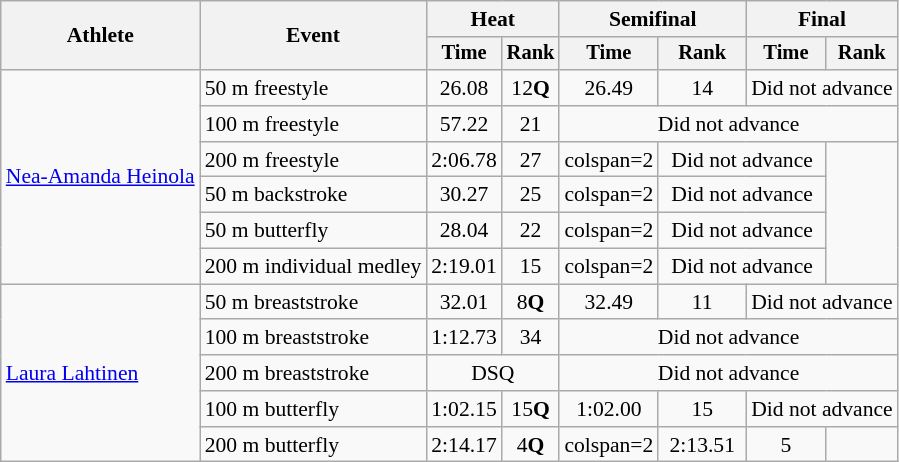<table class=wikitable style="font-size:90%">
<tr>
<th rowspan=2>Athlete</th>
<th rowspan=2>Event</th>
<th colspan="2">Heat</th>
<th colspan="2">Semifinal</th>
<th colspan="2">Final</th>
</tr>
<tr style="font-size:95%">
<th>Time</th>
<th>Rank</th>
<th>Time</th>
<th>Rank</th>
<th>Time</th>
<th>Rank</th>
</tr>
<tr align=center>
<td rowspan=6 align=left><a href='#'>Nea-Amanda Heinola</a></td>
<td align=left>50 m freestyle</td>
<td>26.08</td>
<td>12<strong>Q</strong></td>
<td>26.49</td>
<td>14</td>
<td colspan=2>Did not advance</td>
</tr>
<tr align=center>
<td align=left>100 m freestyle</td>
<td>57.22</td>
<td>21</td>
<td colspan=4>Did not advance</td>
</tr>
<tr align=center>
<td align=left>200 m freestyle</td>
<td>2:06.78</td>
<td>27</td>
<td>colspan=2 </td>
<td colspan=2>Did not advance</td>
</tr>
<tr align=center>
<td align=left>50 m backstroke</td>
<td>30.27</td>
<td>25</td>
<td>colspan=2 </td>
<td colspan=2>Did not advance</td>
</tr>
<tr align=center>
<td align=left>50 m butterfly</td>
<td>28.04</td>
<td>22</td>
<td>colspan=2 </td>
<td colspan=2>Did not advance</td>
</tr>
<tr align=center>
<td align=left>200 m individual medley</td>
<td>2:19.01</td>
<td>15</td>
<td>colspan=2 </td>
<td colspan=2>Did not advance</td>
</tr>
<tr align=center>
<td rowspan=5 align=left><a href='#'>Laura Lahtinen</a></td>
<td align=left>50 m breaststroke</td>
<td>32.01</td>
<td>8<strong>Q</strong></td>
<td>32.49</td>
<td>11</td>
<td colspan=2>Did not advance</td>
</tr>
<tr align=center>
<td align=left>100 m breaststroke</td>
<td>1:12.73</td>
<td>34</td>
<td colspan=4>Did not advance</td>
</tr>
<tr align=center>
<td align=left>200 m breaststroke</td>
<td colspan=2>DSQ</td>
<td colspan=4>Did not advance</td>
</tr>
<tr align=center>
<td align=left>100 m butterfly</td>
<td>1:02.15</td>
<td>15<strong>Q</strong></td>
<td>1:02.00</td>
<td>15</td>
<td colspan=2>Did not advance</td>
</tr>
<tr align=center>
<td align=left>200 m butterfly</td>
<td>2:14.17</td>
<td>4<strong>Q</strong></td>
<td>colspan=2 </td>
<td>2:13.51</td>
<td>5</td>
</tr>
</table>
